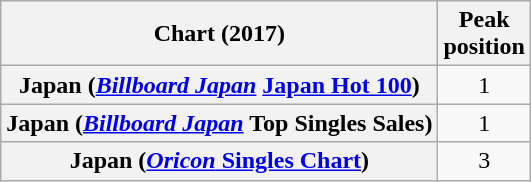<table class="wikitable plainrowheaders sortable" style="text-align:center">
<tr>
<th scope="col">Chart (2017)</th>
<th scope="col">Peak<br>position</th>
</tr>
<tr>
<th scope="row">Japan (<em><a href='#'>Billboard Japan</a></em> <a href='#'>Japan Hot 100</a>)</th>
<td>1</td>
</tr>
<tr>
<th scope="row">Japan (<em><a href='#'>Billboard Japan</a></em> Top Singles Sales)</th>
<td>1</td>
</tr>
<tr>
<th scope="row">Japan (<a href='#'><em>Oricon</em> Singles Chart</a>)</th>
<td>3</td>
</tr>
</table>
